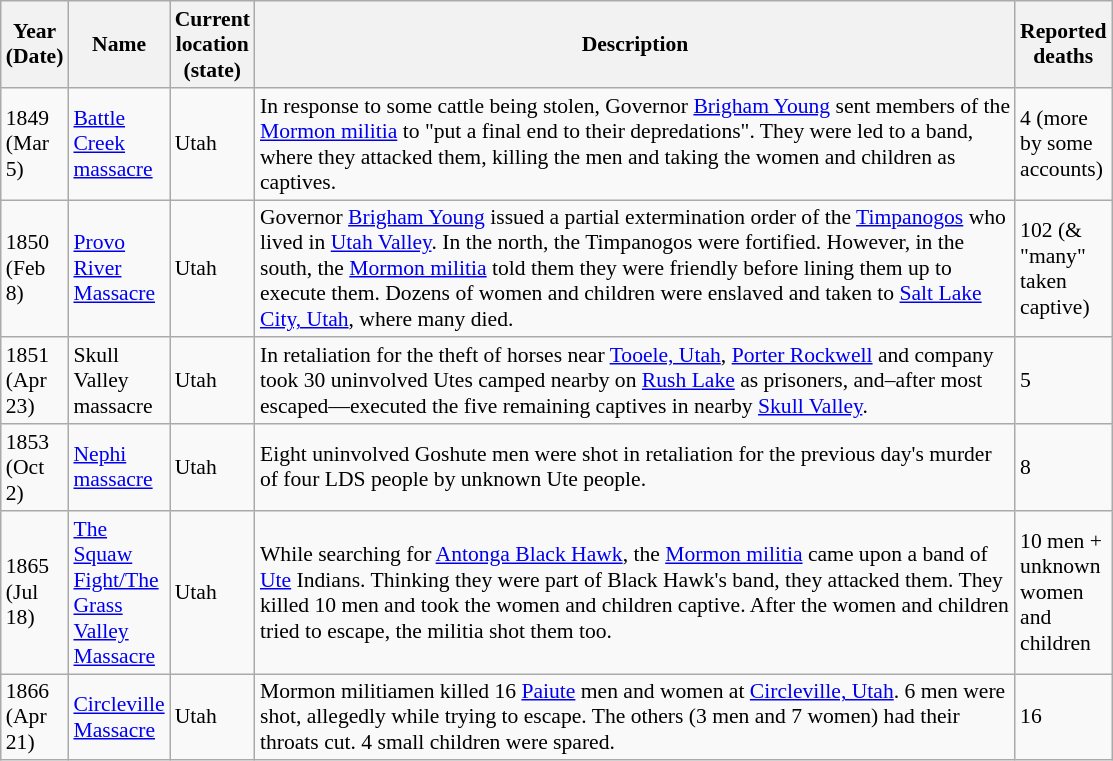<table class="sortable wikitable" style="font-size:90%;">
<tr>
<th style="text-align:center; width:10px;">Year (Date)</th>
<th width=10px>Name</th>
<th width=10px>Current location (state)</th>
<th class="unsortable" style="width:500px;">Description</th>
<th width=15px>Reported deaths</th>
</tr>
<tr>
<td>1849 (Mar 5)</td>
<td><a href='#'>Battle Creek massacre</a></td>
<td>Utah</td>
<td>In response to some cattle being stolen, Governor <a href='#'>Brigham Young</a> sent members of the <a href='#'>Mormon militia</a> to "put a final end to their depredations". They were led to a band, where they attacked them, killing the men and taking the women and children as captives.</td>
<td>4 (more by some accounts)</td>
</tr>
<tr>
<td>1850 (Feb 8)</td>
<td><a href='#'>Provo River Massacre</a></td>
<td>Utah</td>
<td>Governor <a href='#'>Brigham Young</a> issued a partial extermination order of the <a href='#'>Timpanogos</a> who lived in <a href='#'>Utah Valley</a>. In the north, the Timpanogos were fortified. However, in the south, the <a href='#'>Mormon militia</a> told them they were friendly before lining them up to execute them. Dozens of women and children were enslaved and taken to <a href='#'>Salt Lake City, Utah</a>, where many died.</td>
<td>102 (& "many" taken captive)</td>
</tr>
<tr>
<td>1851 (Apr 23)</td>
<td>Skull Valley massacre</td>
<td>Utah</td>
<td>In retaliation for the theft of horses near <a href='#'>Tooele, Utah</a>, <a href='#'>Porter Rockwell</a> and company took 30 uninvolved Utes camped nearby on <a href='#'>Rush Lake</a> as prisoners, and–after most escaped—executed the five remaining captives in nearby <a href='#'>Skull Valley</a>.</td>
<td>5</td>
</tr>
<tr>
<td>1853 (Oct 2)</td>
<td><a href='#'>Nephi massacre</a></td>
<td>Utah</td>
<td>Eight uninvolved Goshute men were shot in retaliation for the previous day's murder of four LDS people by unknown Ute people.</td>
<td>8</td>
</tr>
<tr>
<td>1865 (Jul 18)</td>
<td><a href='#'>The Squaw Fight/The Grass Valley Massacre</a></td>
<td>Utah</td>
<td>While searching for <a href='#'>Antonga Black Hawk</a>, the <a href='#'>Mormon militia</a> came upon a band of <a href='#'>Ute</a> Indians. Thinking they were part of Black Hawk's band, they attacked them. They killed 10 men and took the women and children captive. After the women and children tried to escape, the militia shot them too.</td>
<td>10 men + unknown women and children</td>
</tr>
<tr>
<td>1866 (Apr 21)</td>
<td><a href='#'>Circleville Massacre</a></td>
<td>Utah</td>
<td>Mormon militiamen killed 16 <a href='#'>Paiute</a> men and women at <a href='#'>Circleville, Utah</a>. 6 men were shot, allegedly while trying to escape. The others (3 men and 7 women) had their throats cut. 4 small children were spared.</td>
<td>16</td>
</tr>
</table>
